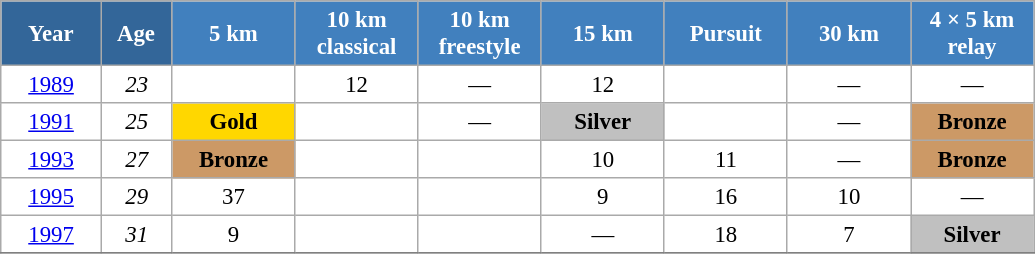<table class="wikitable" style="font-size:95%; text-align:center; border:grey solid 1px; border-collapse:collapse; background:#ffffff;">
<tr>
<th style="background-color:#369; color:white; width:60px;"> Year </th>
<th style="background-color:#369; color:white; width:40px;"> Age </th>
<th style="background-color:#4180be; color:white; width:75px;"> 5 km </th>
<th style="background-color:#4180be; color:white; width:75px;"> 10 km <br> classical </th>
<th style="background-color:#4180be; color:white; width:75px;"> 10 km <br> freestyle </th>
<th style="background-color:#4180be; color:white; width:75px;"> 15 km </th>
<th style="background-color:#4180be; color:white; width:75px;"> Pursuit </th>
<th style="background-color:#4180be; color:white; width:75px;"> 30 km </th>
<th style="background-color:#4180be; color:white; width:75px;"> 4 × 5 km <br> relay </th>
</tr>
<tr>
<td><a href='#'>1989</a></td>
<td><em>23</em></td>
<td></td>
<td>12</td>
<td>—</td>
<td>12</td>
<td></td>
<td>—</td>
<td>—</td>
</tr>
<tr>
<td><a href='#'>1991</a></td>
<td><em>25</em></td>
<td style="background:gold;"><strong>Gold</strong></td>
<td></td>
<td>—</td>
<td style="background:silver;"><strong>Silver</strong></td>
<td></td>
<td>—</td>
<td bgcolor="cc9966"><strong>Bronze</strong></td>
</tr>
<tr>
<td><a href='#'>1993</a></td>
<td><em>27</em></td>
<td bgcolor="cc9966"><strong>Bronze</strong></td>
<td></td>
<td></td>
<td>10</td>
<td>11</td>
<td>—</td>
<td bgcolor="cc9966"><strong>Bronze</strong></td>
</tr>
<tr>
<td><a href='#'>1995</a></td>
<td><em>29</em></td>
<td>37</td>
<td></td>
<td></td>
<td>9</td>
<td>16</td>
<td>10</td>
<td>—</td>
</tr>
<tr>
<td><a href='#'>1997</a></td>
<td><em>31</em></td>
<td>9</td>
<td></td>
<td></td>
<td>—</td>
<td>18</td>
<td>7</td>
<td style="background:silver;"><strong>Silver</strong></td>
</tr>
<tr>
</tr>
</table>
